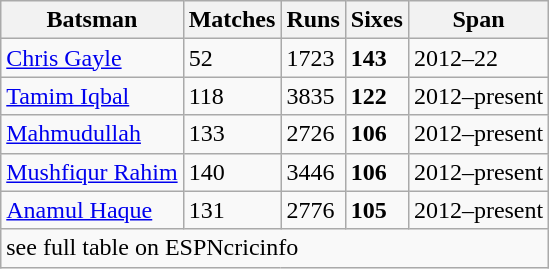<table class="wikitable">
<tr>
<th>Batsman</th>
<th>Matches</th>
<th>Runs</th>
<th>Sixes</th>
<th>Span</th>
</tr>
<tr>
<td><a href='#'>Chris Gayle</a></td>
<td>52</td>
<td>1723</td>
<td><strong>143</strong></td>
<td>2012–22</td>
</tr>
<tr>
<td><a href='#'>Tamim Iqbal</a></td>
<td>118</td>
<td>3835</td>
<td><strong>122</strong></td>
<td>2012–present</td>
</tr>
<tr>
<td><a href='#'>Mahmudullah</a></td>
<td>133</td>
<td>2726</td>
<td><strong>106</strong></td>
<td>2012–present</td>
</tr>
<tr>
<td><a href='#'>Mushfiqur Rahim</a></td>
<td>140</td>
<td>3446</td>
<td><strong>106</strong></td>
<td>2012–present</td>
</tr>
<tr>
<td><a href='#'>Anamul Haque</a></td>
<td>131</td>
<td>2776</td>
<td><strong>105</strong></td>
<td>2012–present</td>
</tr>
<tr>
<td colspan=10>see full table on ESPNcricinfo</td>
</tr>
</table>
